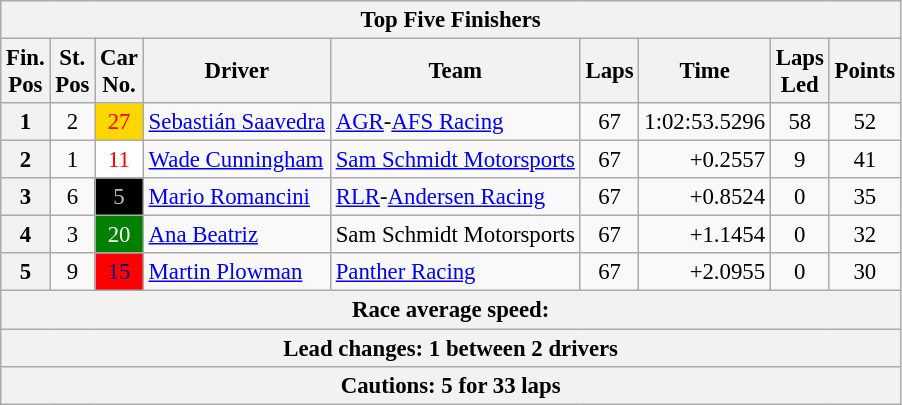<table class="wikitable" style="font-size:95%;">
<tr>
<th colspan=9>Top Five Finishers</th>
</tr>
<tr>
<th>Fin.<br>Pos</th>
<th>St.<br>Pos</th>
<th>Car<br>No.</th>
<th>Driver</th>
<th>Team</th>
<th>Laps</th>
<th>Time</th>
<th>Laps<br>Led</th>
<th>Points</th>
</tr>
<tr>
<th>1</th>
<td align=center>2</td>
<td style="background:gold; color:red;" align=center>27</td>
<td> <a href='#'>Sebastián Saavedra</a></td>
<td><a href='#'>AGR</a>-<a href='#'>AFS Racing</a></td>
<td align=center>67</td>
<td align=right>1:02:53.5296</td>
<td align=center>58</td>
<td align=center>52</td>
</tr>
<tr>
<th>2</th>
<td align=center>1</td>
<td style="background:white; color:red;" align=center>11</td>
<td> <a href='#'>Wade Cunningham</a></td>
<td><a href='#'>Sam Schmidt Motorsports</a></td>
<td align=center>67</td>
<td align=right>+0.2557</td>
<td align=center>9</td>
<td align=center>41</td>
</tr>
<tr>
<th>3</th>
<td align=center>6</td>
<td style="background:black; color:silver;" align=center>5</td>
<td> <a href='#'>Mario Romancini</a></td>
<td><a href='#'>RLR</a>-<a href='#'>Andersen Racing</a></td>
<td align=center>67</td>
<td align=right>+0.8524</td>
<td align=center>0</td>
<td align=center>35</td>
</tr>
<tr>
<th>4</th>
<td align=center>3</td>
<td style="background:green; color:white;" align=center>20</td>
<td> <a href='#'>Ana Beatriz</a></td>
<td>Sam Schmidt Motorsports</td>
<td align=center>67</td>
<td align=right>+1.1454</td>
<td align=center>0</td>
<td align=center>32</td>
</tr>
<tr>
<th>5</th>
<td align=center>9</td>
<td style="background:red; color:navy;" align=center>15</td>
<td> <a href='#'>Martin Plowman</a></td>
<td><a href='#'>Panther Racing</a></td>
<td align=center>67</td>
<td align=right>+2.0955</td>
<td align=center>0</td>
<td align=center>30</td>
</tr>
<tr>
<th colspan=9>Race average speed: </th>
</tr>
<tr>
<th colspan=9>Lead changes: 1 between 2 drivers</th>
</tr>
<tr>
<th colspan=9>Cautions: 5 for 33 laps</th>
</tr>
</table>
